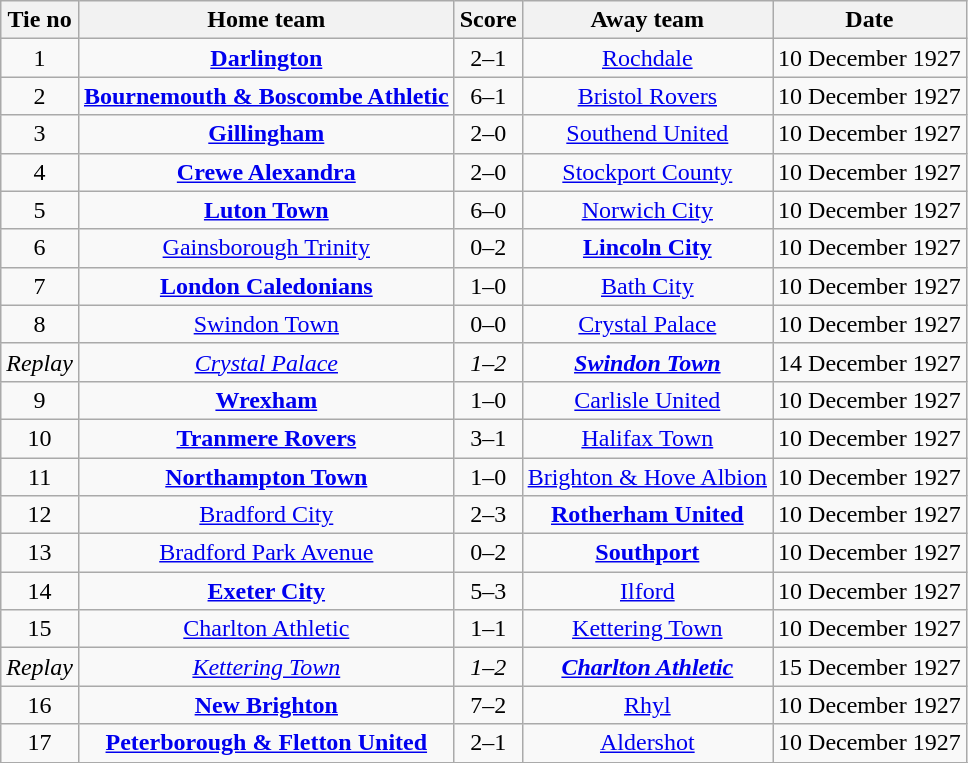<table class="wikitable" style="text-align: center">
<tr>
<th>Tie no</th>
<th>Home team</th>
<th>Score</th>
<th>Away team</th>
<th>Date</th>
</tr>
<tr>
<td>1</td>
<td><strong><a href='#'>Darlington</a></strong></td>
<td>2–1</td>
<td><a href='#'>Rochdale</a></td>
<td>10 December 1927</td>
</tr>
<tr>
<td>2</td>
<td><strong><a href='#'>Bournemouth & Boscombe Athletic</a></strong></td>
<td>6–1</td>
<td><a href='#'>Bristol Rovers</a></td>
<td>10 December 1927</td>
</tr>
<tr>
<td>3</td>
<td><strong><a href='#'>Gillingham</a></strong></td>
<td>2–0</td>
<td><a href='#'>Southend United</a></td>
<td>10 December 1927</td>
</tr>
<tr>
<td>4</td>
<td><strong><a href='#'>Crewe Alexandra</a></strong></td>
<td>2–0</td>
<td><a href='#'>Stockport County</a></td>
<td>10 December 1927</td>
</tr>
<tr>
<td>5</td>
<td><strong><a href='#'>Luton Town</a></strong></td>
<td>6–0</td>
<td><a href='#'>Norwich City</a></td>
<td>10 December 1927</td>
</tr>
<tr>
<td>6</td>
<td><a href='#'>Gainsborough Trinity</a></td>
<td>0–2</td>
<td><strong><a href='#'>Lincoln City</a></strong></td>
<td>10 December 1927</td>
</tr>
<tr>
<td>7</td>
<td><strong><a href='#'>London Caledonians</a></strong></td>
<td>1–0</td>
<td><a href='#'>Bath City</a></td>
<td>10 December 1927</td>
</tr>
<tr>
<td>8</td>
<td><a href='#'>Swindon Town</a></td>
<td>0–0</td>
<td><a href='#'>Crystal Palace</a></td>
<td>10 December 1927</td>
</tr>
<tr>
<td><em>Replay</em></td>
<td><em><a href='#'>Crystal Palace</a></em></td>
<td><em>1–2</em></td>
<td><strong><em><a href='#'>Swindon Town</a></em></strong></td>
<td>14 December 1927</td>
</tr>
<tr>
<td>9</td>
<td><strong><a href='#'>Wrexham</a></strong></td>
<td>1–0</td>
<td><a href='#'>Carlisle United</a></td>
<td>10 December 1927</td>
</tr>
<tr>
<td>10</td>
<td><strong><a href='#'>Tranmere Rovers</a></strong></td>
<td>3–1</td>
<td><a href='#'>Halifax Town</a></td>
<td>10 December 1927</td>
</tr>
<tr>
<td>11</td>
<td><strong><a href='#'>Northampton Town</a></strong></td>
<td>1–0</td>
<td><a href='#'>Brighton & Hove Albion</a></td>
<td>10 December 1927</td>
</tr>
<tr>
<td>12</td>
<td><a href='#'>Bradford City</a></td>
<td>2–3</td>
<td><strong><a href='#'>Rotherham United</a></strong></td>
<td>10 December 1927</td>
</tr>
<tr>
<td>13</td>
<td><a href='#'>Bradford Park Avenue</a></td>
<td>0–2</td>
<td><strong><a href='#'>Southport</a></strong></td>
<td>10 December 1927</td>
</tr>
<tr>
<td>14</td>
<td><strong><a href='#'>Exeter City</a></strong></td>
<td>5–3</td>
<td><a href='#'>Ilford</a></td>
<td>10 December 1927</td>
</tr>
<tr>
<td>15</td>
<td><a href='#'>Charlton Athletic</a></td>
<td>1–1</td>
<td><a href='#'>Kettering Town</a></td>
<td>10 December 1927</td>
</tr>
<tr>
<td><em>Replay</em></td>
<td><em><a href='#'>Kettering Town</a></em></td>
<td><em>1–2</em></td>
<td><strong><em><a href='#'>Charlton Athletic</a></em></strong></td>
<td>15 December 1927</td>
</tr>
<tr>
<td>16</td>
<td><strong><a href='#'>New Brighton</a></strong></td>
<td>7–2</td>
<td><a href='#'>Rhyl</a></td>
<td>10 December 1927</td>
</tr>
<tr>
<td>17</td>
<td><strong><a href='#'>Peterborough & Fletton United</a></strong></td>
<td>2–1</td>
<td><a href='#'>Aldershot</a></td>
<td>10 December 1927</td>
</tr>
<tr>
</tr>
</table>
